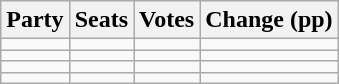<table class="wikitable" style="text-align:right;">
<tr>
<th>Party</th>
<th>Seats</th>
<th>Votes</th>
<th colspan="3">Change (pp)</th>
</tr>
<tr>
<td style="text-align:left;"></td>
<td></td>
<td></td>
<td></td>
</tr>
<tr>
<td style="text-align:left;"></td>
<td></td>
<td></td>
<td></td>
</tr>
<tr>
<td style="text-align:left;"></td>
<td></td>
<td></td>
<td></td>
</tr>
<tr>
<td style="text-align:left;"></td>
<td></td>
<td></td>
<td></td>
</tr>
</table>
